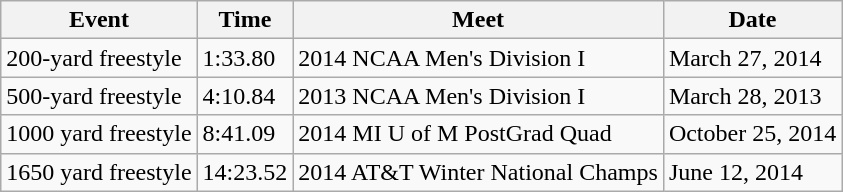<table class="wikitable">
<tr>
<th>Event</th>
<th>Time</th>
<th>Meet</th>
<th>Date</th>
</tr>
<tr>
<td>200-yard freestyle</td>
<td>1:33.80</td>
<td>2014 NCAA Men's Division I</td>
<td>March 27, 2014</td>
</tr>
<tr>
<td>500-yard freestyle</td>
<td>4:10.84</td>
<td>2013 NCAA Men's Division I</td>
<td>March 28, 2013</td>
</tr>
<tr>
<td>1000 yard freestyle</td>
<td>8:41.09</td>
<td>2014 MI U of M PostGrad Quad</td>
<td>October 25, 2014</td>
</tr>
<tr>
<td>1650 yard freestyle</td>
<td>14:23.52</td>
<td>2014 AT&T Winter National Champs</td>
<td>June 12, 2014</td>
</tr>
</table>
